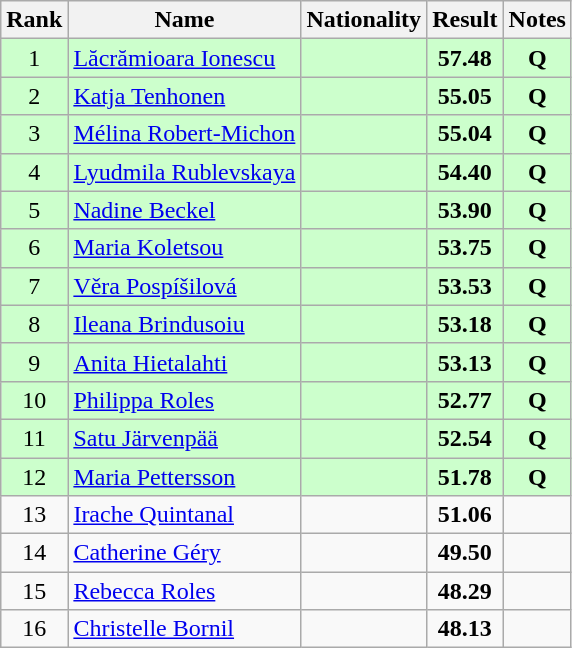<table class="wikitable sortable" style="text-align:center">
<tr>
<th>Rank</th>
<th>Name</th>
<th>Nationality</th>
<th>Result</th>
<th>Notes</th>
</tr>
<tr bgcolor=ccffcc>
<td>1</td>
<td align=left><a href='#'>Lăcrămioara Ionescu</a></td>
<td align=left></td>
<td><strong>57.48</strong></td>
<td><strong>Q</strong></td>
</tr>
<tr bgcolor=ccffcc>
<td>2</td>
<td align=left><a href='#'>Katja Tenhonen</a></td>
<td align=left></td>
<td><strong>55.05</strong></td>
<td><strong>Q</strong></td>
</tr>
<tr bgcolor=ccffcc>
<td>3</td>
<td align=left><a href='#'>Mélina Robert-Michon</a></td>
<td align=left></td>
<td><strong>55.04</strong></td>
<td><strong>Q</strong></td>
</tr>
<tr bgcolor=ccffcc>
<td>4</td>
<td align=left><a href='#'>Lyudmila Rublevskaya</a></td>
<td align=left></td>
<td><strong>54.40</strong></td>
<td><strong>Q</strong></td>
</tr>
<tr bgcolor=ccffcc>
<td>5</td>
<td align=left><a href='#'>Nadine Beckel</a></td>
<td align=left></td>
<td><strong>53.90</strong></td>
<td><strong>Q</strong></td>
</tr>
<tr bgcolor=ccffcc>
<td>6</td>
<td align=left><a href='#'>Maria Koletsou</a></td>
<td align=left></td>
<td><strong>53.75</strong></td>
<td><strong>Q</strong></td>
</tr>
<tr bgcolor=ccffcc>
<td>7</td>
<td align=left><a href='#'>Věra Pospíšilová</a></td>
<td align=left></td>
<td><strong>53.53</strong></td>
<td><strong>Q</strong></td>
</tr>
<tr bgcolor=ccffcc>
<td>8</td>
<td align=left><a href='#'>Ileana Brindusoiu</a></td>
<td align=left></td>
<td><strong>53.18</strong></td>
<td><strong>Q</strong></td>
</tr>
<tr bgcolor=ccffcc>
<td>9</td>
<td align=left><a href='#'>Anita Hietalahti</a></td>
<td align=left></td>
<td><strong>53.13</strong></td>
<td><strong>Q</strong></td>
</tr>
<tr bgcolor=ccffcc>
<td>10</td>
<td align=left><a href='#'>Philippa Roles</a></td>
<td align=left></td>
<td><strong>52.77</strong></td>
<td><strong>Q</strong></td>
</tr>
<tr bgcolor=ccffcc>
<td>11</td>
<td align=left><a href='#'>Satu Järvenpää</a></td>
<td align=left></td>
<td><strong>52.54</strong></td>
<td><strong>Q</strong></td>
</tr>
<tr bgcolor=ccffcc>
<td>12</td>
<td align=left><a href='#'>Maria Pettersson</a></td>
<td align=left></td>
<td><strong>51.78</strong></td>
<td><strong>Q</strong></td>
</tr>
<tr>
<td>13</td>
<td align=left><a href='#'>Irache Quintanal</a></td>
<td align=left></td>
<td><strong>51.06</strong></td>
<td></td>
</tr>
<tr>
<td>14</td>
<td align=left><a href='#'>Catherine Géry</a></td>
<td align=left></td>
<td><strong>49.50</strong></td>
<td></td>
</tr>
<tr>
<td>15</td>
<td align=left><a href='#'>Rebecca Roles</a></td>
<td align=left></td>
<td><strong>48.29</strong></td>
<td></td>
</tr>
<tr>
<td>16</td>
<td align=left><a href='#'>Christelle Bornil</a></td>
<td align=left></td>
<td><strong>48.13</strong></td>
<td></td>
</tr>
</table>
